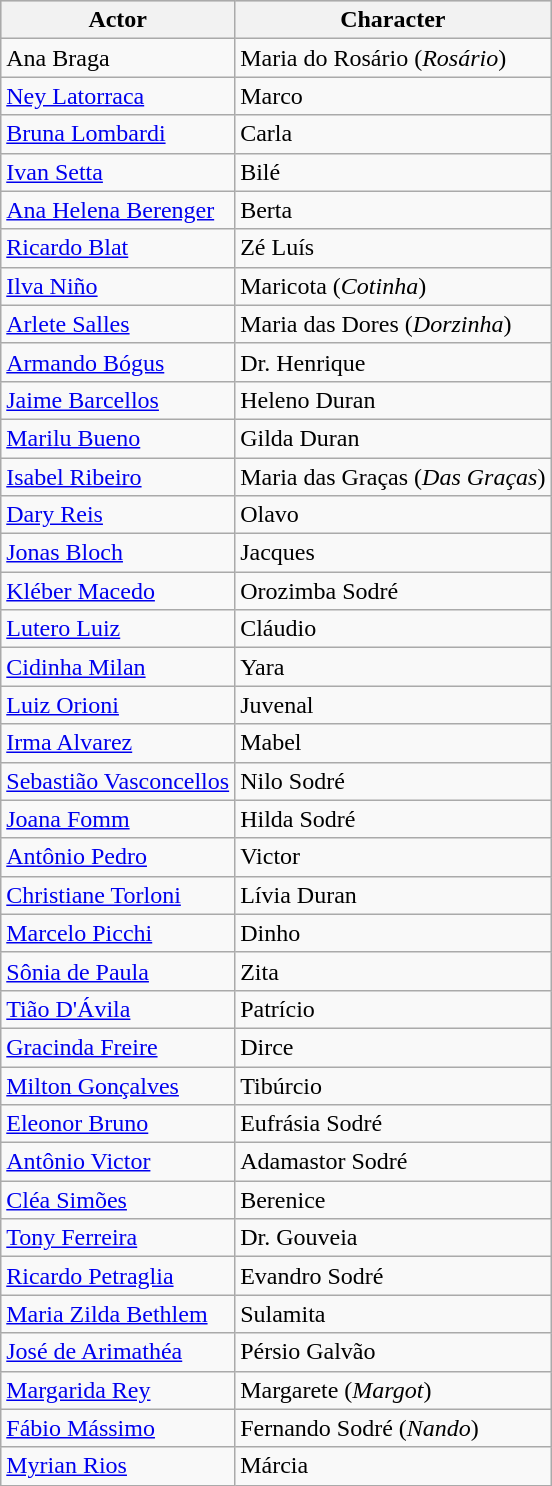<table class="wikitable sortable">
<tr style="background:#ccc;">
<th>Actor</th>
<th>Character</th>
</tr>
<tr>
<td>Ana Braga</td>
<td>Maria do Rosário (<em>Rosário</em>)</td>
</tr>
<tr>
<td><a href='#'>Ney Latorraca</a></td>
<td>Marco</td>
</tr>
<tr>
<td><a href='#'>Bruna Lombardi</a></td>
<td>Carla</td>
</tr>
<tr>
<td><a href='#'>Ivan Setta</a></td>
<td>Bilé</td>
</tr>
<tr>
<td><a href='#'>Ana Helena Berenger</a></td>
<td>Berta</td>
</tr>
<tr>
<td><a href='#'>Ricardo Blat</a></td>
<td>Zé Luís</td>
</tr>
<tr>
<td><a href='#'>Ilva Niño</a></td>
<td>Maricota (<em>Cotinha</em>)</td>
</tr>
<tr>
<td><a href='#'>Arlete Salles</a></td>
<td>Maria das Dores  (<em>Dorzinha</em>)</td>
</tr>
<tr>
<td><a href='#'>Armando Bógus</a></td>
<td>Dr. Henrique</td>
</tr>
<tr>
<td><a href='#'>Jaime Barcellos</a></td>
<td>Heleno Duran</td>
</tr>
<tr>
<td><a href='#'>Marilu Bueno</a></td>
<td>Gilda Duran</td>
</tr>
<tr>
<td><a href='#'>Isabel Ribeiro</a></td>
<td>Maria das Graças (<em>Das Graças</em>)</td>
</tr>
<tr>
<td><a href='#'>Dary Reis</a></td>
<td>Olavo</td>
</tr>
<tr>
<td><a href='#'>Jonas Bloch</a></td>
<td>Jacques</td>
</tr>
<tr>
<td><a href='#'>Kléber Macedo</a></td>
<td>Orozimba Sodré</td>
</tr>
<tr>
<td><a href='#'>Lutero Luiz</a></td>
<td>Cláudio</td>
</tr>
<tr>
<td><a href='#'>Cidinha Milan</a></td>
<td>Yara</td>
</tr>
<tr>
<td><a href='#'>Luiz Orioni</a></td>
<td>Juvenal</td>
</tr>
<tr>
<td><a href='#'>Irma Alvarez</a></td>
<td>Mabel</td>
</tr>
<tr>
<td><a href='#'>Sebastião Vasconcellos</a></td>
<td>Nilo Sodré</td>
</tr>
<tr>
<td><a href='#'>Joana Fomm</a></td>
<td>Hilda Sodré</td>
</tr>
<tr>
<td><a href='#'>Antônio Pedro</a></td>
<td>Victor</td>
</tr>
<tr>
<td><a href='#'>Christiane Torloni</a></td>
<td>Lívia Duran</td>
</tr>
<tr>
<td><a href='#'>Marcelo Picchi</a></td>
<td>Dinho</td>
</tr>
<tr>
<td><a href='#'>Sônia de Paula</a></td>
<td>Zita</td>
</tr>
<tr>
<td><a href='#'>Tião D'Ávila</a></td>
<td>Patrício</td>
</tr>
<tr>
<td><a href='#'>Gracinda Freire</a></td>
<td>Dirce</td>
</tr>
<tr>
<td><a href='#'>Milton Gonçalves</a></td>
<td>Tibúrcio</td>
</tr>
<tr>
<td><a href='#'>Eleonor Bruno</a></td>
<td>Eufrásia Sodré</td>
</tr>
<tr>
<td><a href='#'>Antônio Victor</a></td>
<td>Adamastor Sodré</td>
</tr>
<tr>
<td><a href='#'>Cléa Simões</a></td>
<td>Berenice</td>
</tr>
<tr>
<td><a href='#'>Tony Ferreira</a></td>
<td>Dr. Gouveia</td>
</tr>
<tr>
<td><a href='#'>Ricardo Petraglia</a></td>
<td>Evandro Sodré</td>
</tr>
<tr>
<td><a href='#'>Maria Zilda Bethlem</a></td>
<td>Sulamita</td>
</tr>
<tr>
<td><a href='#'>José de Arimathéa</a></td>
<td>Pérsio Galvão</td>
</tr>
<tr>
<td><a href='#'>Margarida Rey</a></td>
<td>Margarete (<em>Margot</em>)</td>
</tr>
<tr>
<td><a href='#'>Fábio Mássimo</a></td>
<td>Fernando Sodré (<em>Nando</em>)</td>
</tr>
<tr>
<td><a href='#'>Myrian Rios</a></td>
<td>Márcia</td>
</tr>
</table>
